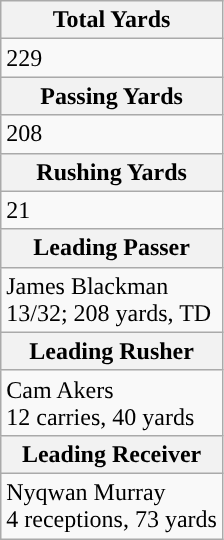<table class="wikitable">
<tr>
<th>Total Yards</th>
</tr>
<tr>
<td>229</td>
</tr>
<tr>
<th>Passing Yards</th>
</tr>
<tr>
<td>208</td>
</tr>
<tr>
<th>Rushing Yards</th>
</tr>
<tr>
<td>21</td>
</tr>
<tr>
<th>Leading Passer</th>
</tr>
<tr>
<td>James Blackman<br>13/32; 208 yards, TD</td>
</tr>
<tr>
<th>Leading Rusher</th>
</tr>
<tr>
<td>Cam Akers<br>12 carries, 40 yards</td>
</tr>
<tr>
<th>Leading Receiver</th>
</tr>
<tr>
<td>Nyqwan Murray<br>4 receptions, 73 yards</td>
</tr>
</table>
